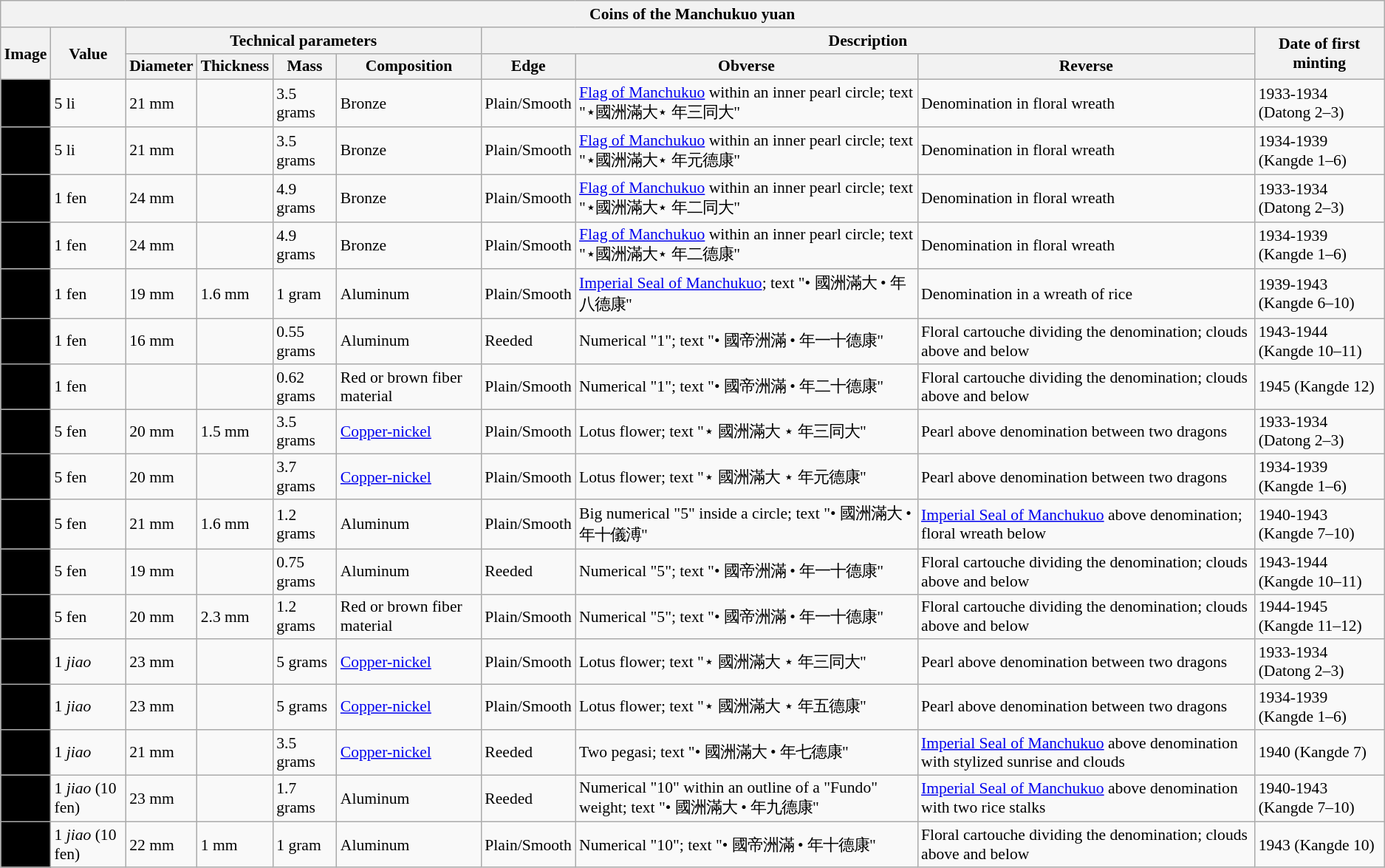<table class="wikitable" style="font-size: 90%">
<tr>
<th colspan="10">Coins of the Manchukuo yuan</th>
</tr>
<tr>
<th rowspan="2">Image</th>
<th rowspan="2">Value</th>
<th colspan="4">Technical parameters</th>
<th colspan="3">Description</th>
<th rowspan="2">Date of first minting</th>
</tr>
<tr>
<th>Diameter</th>
<th>Thickness</th>
<th>Mass</th>
<th>Composition</th>
<th>Edge</th>
<th>Obverse</th>
<th>Reverse</th>
</tr>
<tr>
<td style="text-align:center; background:#000;"></td>
<td>5 li</td>
<td>21 mm</td>
<td></td>
<td>3.5 grams</td>
<td>Bronze</td>
<td>Plain/Smooth</td>
<td><a href='#'>Flag of Manchukuo</a> within an inner pearl circle; text "⋆國洲滿大⋆ 年三同大"</td>
<td>Denomination in floral wreath</td>
<td>1933-1934 (Datong 2–3)</td>
</tr>
<tr>
<td style="text-align:center; background:#000;"></td>
<td>5 li</td>
<td>21 mm</td>
<td></td>
<td>3.5 grams</td>
<td>Bronze</td>
<td>Plain/Smooth</td>
<td><a href='#'>Flag of Manchukuo</a> within an inner pearl circle; text "⋆國洲滿大⋆ 年元德康"</td>
<td>Denomination in floral wreath</td>
<td>1934-1939 (Kangde 1–6)</td>
</tr>
<tr>
<td style="text-align:center; background:#000;"></td>
<td>1 fen</td>
<td>24 mm</td>
<td></td>
<td>4.9 grams</td>
<td>Bronze</td>
<td>Plain/Smooth</td>
<td><a href='#'>Flag of Manchukuo</a> within an inner pearl circle; text "⋆國洲滿大⋆ 年二同大"</td>
<td>Denomination in floral wreath</td>
<td>1933-1934 (Datong 2–3)</td>
</tr>
<tr>
<td style="text-align:center; background:#000;"></td>
<td>1 fen</td>
<td>24 mm</td>
<td></td>
<td>4.9 grams</td>
<td>Bronze</td>
<td>Plain/Smooth</td>
<td><a href='#'>Flag of Manchukuo</a> within an inner pearl circle; text "⋆國洲滿大⋆ 年二德康"</td>
<td>Denomination in floral wreath</td>
<td>1934-1939 (Kangde 1–6)</td>
</tr>
<tr>
<td style="text-align:center; background:#000;"></td>
<td>1 fen</td>
<td>19 mm</td>
<td>1.6 mm</td>
<td>1 gram</td>
<td>Aluminum</td>
<td>Plain/Smooth</td>
<td><a href='#'>Imperial Seal of Manchukuo</a>; text "• 國洲滿大 • 年八德康"</td>
<td>Denomination in a wreath of rice</td>
<td>1939-1943 (Kangde 6–10)</td>
</tr>
<tr>
<td style="text-align:center; background:#000;"></td>
<td>1 fen</td>
<td>16 mm</td>
<td></td>
<td>0.55 grams</td>
<td>Aluminum</td>
<td>Reeded</td>
<td>Numerical "1"; text "• 國帝洲滿 • 年一十德康"</td>
<td>Floral cartouche dividing the denomination; clouds above and below</td>
<td>1943-1944 (Kangde 10–11)</td>
</tr>
<tr>
<td style="text-align:center; background:#000;"></td>
<td>1 fen</td>
<td></td>
<td></td>
<td>0.62 grams</td>
<td>Red or brown fiber material</td>
<td>Plain/Smooth</td>
<td>Numerical "1"; text "• 國帝洲滿 • 年二十德康"</td>
<td>Floral cartouche dividing the denomination; clouds above and below</td>
<td>1945 (Kangde 12)</td>
</tr>
<tr>
<td style="text-align:center; background:#000;"></td>
<td>5 fen</td>
<td>20 mm</td>
<td>1.5 mm</td>
<td>3.5 grams</td>
<td><a href='#'>Copper-nickel</a></td>
<td>Plain/Smooth</td>
<td>Lotus flower; text "⋆ 國洲滿大 ⋆ 年三同大"</td>
<td>Pearl above denomination between two dragons</td>
<td>1933-1934 (Datong 2–3)</td>
</tr>
<tr>
<td style="text-align:center; background:#000;"></td>
<td>5 fen</td>
<td>20 mm</td>
<td></td>
<td>3.7 grams</td>
<td><a href='#'>Copper-nickel</a></td>
<td>Plain/Smooth</td>
<td>Lotus flower; text "⋆ 國洲滿大 ⋆ 年元德康"</td>
<td>Pearl above denomination between two dragons</td>
<td>1934-1939 (Kangde 1–6)</td>
</tr>
<tr>
<td style="text-align:center; background:#000;"></td>
<td>5 fen</td>
<td>21 mm</td>
<td>1.6 mm</td>
<td>1.2 grams</td>
<td>Aluminum</td>
<td>Plain/Smooth</td>
<td>Big numerical "5" inside a circle; text "• 國洲滿大 • 年十儀溥"</td>
<td><a href='#'>Imperial Seal of Manchukuo</a> above denomination; floral wreath below</td>
<td>1940-1943 (Kangde 7–10)</td>
</tr>
<tr>
<td style="text-align:center; background:#000;"></td>
<td>5 fen</td>
<td>19 mm</td>
<td></td>
<td>0.75 grams</td>
<td>Aluminum</td>
<td>Reeded</td>
<td>Numerical "5"; text "• 國帝洲滿 • 年一十德康"</td>
<td>Floral cartouche dividing the denomination; clouds above and below</td>
<td>1943-1944 (Kangde 10–11)</td>
</tr>
<tr>
<td style="text-align:center; background:#000;"></td>
<td>5 fen</td>
<td>20 mm</td>
<td>2.3 mm</td>
<td>1.2 grams</td>
<td>Red or brown fiber material</td>
<td>Plain/Smooth</td>
<td>Numerical "5"; text "• 國帝洲滿 • 年一十德康"</td>
<td>Floral cartouche dividing the denomination; clouds above and below</td>
<td>1944-1945 (Kangde 11–12)</td>
</tr>
<tr>
<td style="text-align:center; background:#000;"></td>
<td>1 <em>jiao</em></td>
<td>23 mm</td>
<td></td>
<td>5 grams</td>
<td><a href='#'>Copper-nickel</a></td>
<td>Plain/Smooth</td>
<td>Lotus flower; text "⋆ 國洲滿大 ⋆ 年三同大"</td>
<td>Pearl above denomination between two dragons</td>
<td>1933-1934 (Datong 2–3)</td>
</tr>
<tr>
<td style="text-align:center; background:#000;"></td>
<td>1 <em>jiao</em></td>
<td>23 mm</td>
<td></td>
<td>5 grams</td>
<td><a href='#'>Copper-nickel</a></td>
<td>Plain/Smooth</td>
<td>Lotus flower; text "⋆ 國洲滿大 ⋆ 年五德康"</td>
<td>Pearl above denomination between two dragons</td>
<td>1934-1939 (Kangde 1–6)</td>
</tr>
<tr>
<td style="text-align:center; background:#000;"></td>
<td>1 <em>jiao</em></td>
<td>21 mm</td>
<td></td>
<td>3.5 grams</td>
<td><a href='#'>Copper-nickel</a></td>
<td>Reeded</td>
<td>Two pegasi; text "• 國洲滿大 • 年七德康"</td>
<td><a href='#'>Imperial Seal of Manchukuo</a> above denomination with stylized sunrise and clouds</td>
<td>1940 (Kangde 7)</td>
</tr>
<tr>
<td style="text-align:center; background:#000;"></td>
<td>1 <em>jiao</em> (10 fen)</td>
<td>23 mm</td>
<td></td>
<td>1.7 grams</td>
<td>Aluminum</td>
<td>Reeded</td>
<td>Numerical "10" within an outline of a "Fundo" weight; text "• 國洲滿大 • 年九德康"</td>
<td><a href='#'>Imperial Seal of Manchukuo</a> above denomination with two rice stalks</td>
<td>1940-1943 (Kangde 7–10)</td>
</tr>
<tr>
<td style="text-align:center; background:#000;"></td>
<td>1 <em>jiao</em> (10 fen)</td>
<td>22 mm</td>
<td>1 mm</td>
<td>1 gram</td>
<td>Aluminum</td>
<td>Plain/Smooth</td>
<td>Numerical "10"; text "• 國帝洲滿 • 年十德康"</td>
<td>Floral cartouche dividing the denomination; clouds above and below</td>
<td>1943 (Kangde 10)</td>
</tr>
</table>
